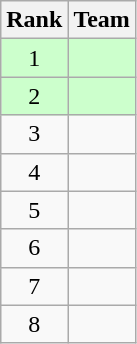<table class=wikitable style="text-align: center;">
<tr>
<th>Rank</th>
<th>Team</th>
</tr>
<tr style="background: #CCFFCC;">
<td>1</td>
<td style="text-align: left;"><strong></strong></td>
</tr>
<tr style="background: #CCFFCC;">
<td>2</td>
<td style="text-align: left;"><strong></strong></td>
</tr>
<tr>
<td>3</td>
<td style="text-align: left;"></td>
</tr>
<tr>
<td>4</td>
<td style="text-align: left;"></td>
</tr>
<tr>
<td>5</td>
<td style="text-align: left;"></td>
</tr>
<tr>
<td>6</td>
<td style="text-align: left;"></td>
</tr>
<tr>
<td>7</td>
<td style="text-align: left;"></td>
</tr>
<tr>
<td>8</td>
<td style="text-align: left;"></td>
</tr>
</table>
